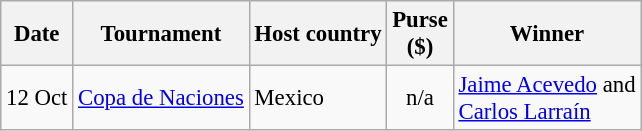<table class="wikitable" style="font-size:95%">
<tr>
<th>Date</th>
<th>Tournament</th>
<th>Host country</th>
<th>Purse<br>($)</th>
<th>Winner</th>
</tr>
<tr>
<td>12 Oct</td>
<td><a href='#'>Copa de Naciones</a></td>
<td>Mexico</td>
<td align=center>n/a</td>
<td> <a href='#'>Jaime Acevedo</a> and<br> <a href='#'>Carlos Larraín</a></td>
</tr>
</table>
